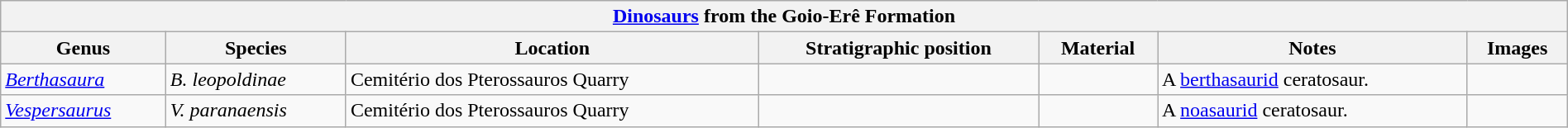<table class="wikitable"  style="margin:auto; width:100%;">
<tr>
<th colspan="7" align="center"><strong><a href='#'>Dinosaurs</a> from the Goio-Erê Formation</strong></th>
</tr>
<tr>
<th>Genus</th>
<th>Species</th>
<th>Location</th>
<th>Stratigraphic position</th>
<th>Material</th>
<th>Notes</th>
<th>Images</th>
</tr>
<tr>
<td><em><a href='#'>Berthasaura</a></em></td>
<td><em>B. leopoldinae</em></td>
<td>Cemitério dos Pterossauros Quarry</td>
<td></td>
<td></td>
<td>A <a href='#'>berthasaurid</a> ceratosaur.</td>
<td></td>
</tr>
<tr>
<td><em><a href='#'>Vespersaurus</a></em></td>
<td><em>V. paranaensis</em></td>
<td>Cemitério dos Pterossauros Quarry</td>
<td></td>
<td></td>
<td>A <a href='#'>noasaurid</a> ceratosaur.</td>
<td></td>
</tr>
</table>
